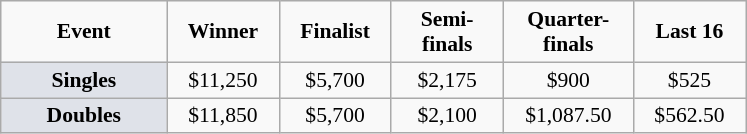<table class="wikitable" style="font-size:90%; text-align:center">
<tr>
<td width="104px"><strong>Event</strong></td>
<td width="68px"><strong>Winner</strong></td>
<td width="68px"><strong>Finalist</strong></td>
<td width="68px"><strong>Semi-finals</strong></td>
<td width="80px"><strong>Quarter-finals</strong></td>
<td width="68px"><strong>Last 16</strong></td>
</tr>
<tr>
<td bgcolor="#dfe2e9"><strong>Singles</strong></td>
<td>$11,250</td>
<td>$5,700</td>
<td>$2,175</td>
<td>$900</td>
<td>$525</td>
</tr>
<tr>
<td bgcolor="#dfe2e9"><strong>Doubles</strong></td>
<td>$11,850</td>
<td>$5,700</td>
<td>$2,100</td>
<td>$1,087.50</td>
<td>$562.50</td>
</tr>
</table>
